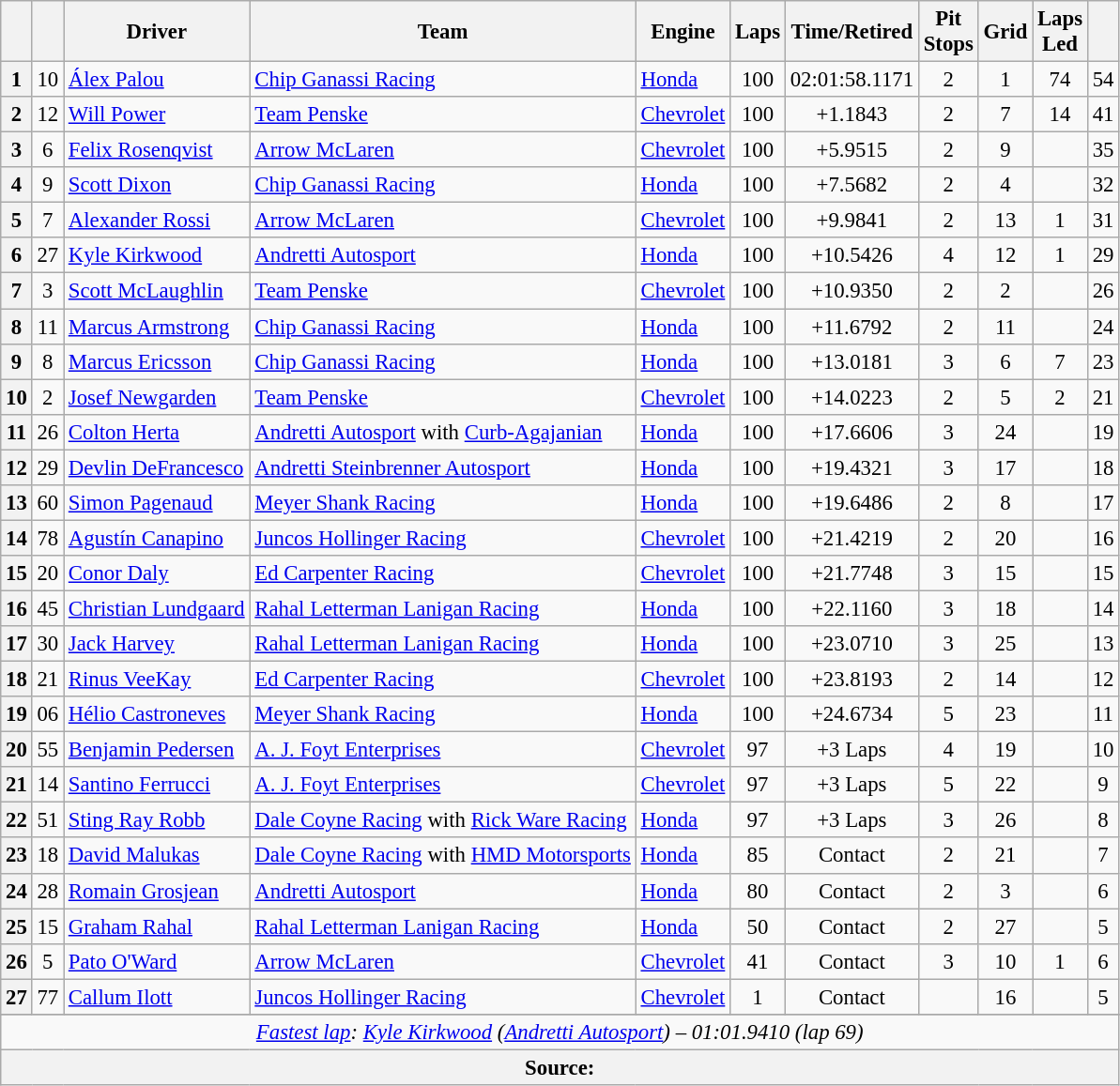<table class="wikitable sortable" style="font-size:95%;">
<tr>
<th scope="col"></th>
<th scope="col"></th>
<th scope="col">Driver</th>
<th scope="col">Team</th>
<th scope="col">Engine</th>
<th class="unsortable" scope="col">Laps</th>
<th class="unsortable" scope="col">Time/Retired</th>
<th scope="col">Pit<br>Stops</th>
<th scope="col">Grid</th>
<th scope="col">Laps<br>Led</th>
<th scope="col"></th>
</tr>
<tr>
<th>1</th>
<td align="center">10</td>
<td> <a href='#'>Álex Palou</a></td>
<td><a href='#'>Chip Ganassi Racing</a></td>
<td><a href='#'>Honda</a></td>
<td align="center">100</td>
<td align="center">02:01:58.1171</td>
<td align="center">2</td>
<td align="center">1</td>
<td align="center">74</td>
<td align="center">54</td>
</tr>
<tr>
<th>2</th>
<td align="center">12</td>
<td> <a href='#'>Will Power</a> <strong></strong></td>
<td><a href='#'>Team Penske</a></td>
<td><a href='#'>Chevrolet</a></td>
<td align="center">100</td>
<td align="center">+1.1843</td>
<td align="center">2</td>
<td align="center">7</td>
<td align="center">14</td>
<td align="center">41</td>
</tr>
<tr>
<th>3</th>
<td align="center">6</td>
<td> <a href='#'>Felix Rosenqvist</a></td>
<td><a href='#'>Arrow McLaren</a></td>
<td><a href='#'>Chevrolet</a></td>
<td align="center">100</td>
<td align="center">+5.9515</td>
<td align="center">2</td>
<td align="center">9</td>
<td align="center"></td>
<td align="center">35</td>
</tr>
<tr>
<th>4</th>
<td align="center">9</td>
<td> <a href='#'>Scott Dixon</a> <strong></strong></td>
<td><a href='#'>Chip Ganassi Racing</a></td>
<td><a href='#'>Honda</a></td>
<td align="center">100</td>
<td align="center">+7.5682</td>
<td align="center">2</td>
<td align="center">4</td>
<td align="center"></td>
<td align="center">32</td>
</tr>
<tr>
<th>5</th>
<td align="center">7</td>
<td> <a href='#'>Alexander Rossi</a></td>
<td><a href='#'>Arrow McLaren</a></td>
<td><a href='#'>Chevrolet</a></td>
<td align="center">100</td>
<td align="center">+9.9841</td>
<td align="center">2</td>
<td align="center">13</td>
<td align="center">1</td>
<td align="center">31</td>
</tr>
<tr>
<th>6</th>
<td align="center">27</td>
<td> <a href='#'>Kyle Kirkwood</a></td>
<td><a href='#'>Andretti Autosport</a></td>
<td><a href='#'>Honda</a></td>
<td align="center">100</td>
<td align="center">+10.5426</td>
<td align="center">4</td>
<td align="center">12</td>
<td align="center">1</td>
<td align="center">29</td>
</tr>
<tr>
<th>7</th>
<td align="center">3</td>
<td> <a href='#'>Scott McLaughlin</a></td>
<td><a href='#'>Team Penske</a></td>
<td><a href='#'>Chevrolet</a></td>
<td align="center">100</td>
<td align="center">+10.9350</td>
<td align="center">2</td>
<td align="center">2</td>
<td align="center"></td>
<td align="center">26</td>
</tr>
<tr>
<th>8</th>
<td align="center">11</td>
<td> <a href='#'>Marcus Armstrong</a> <strong></strong></td>
<td><a href='#'>Chip Ganassi Racing</a></td>
<td><a href='#'>Honda</a></td>
<td align="center">100</td>
<td align="center">+11.6792</td>
<td align="center">2</td>
<td align="center">11</td>
<td align="center"></td>
<td align="center">24</td>
</tr>
<tr>
<th>9</th>
<td align="center">8</td>
<td> <a href='#'>Marcus Ericsson</a> <strong></strong></td>
<td><a href='#'>Chip Ganassi Racing</a></td>
<td><a href='#'>Honda</a></td>
<td align="center">100</td>
<td align="center">+13.0181</td>
<td align="center">3</td>
<td align="center">6</td>
<td align="center">7</td>
<td align="center">23</td>
</tr>
<tr>
<th>10</th>
<td align="center">2</td>
<td> <a href='#'>Josef Newgarden</a> <strong></strong></td>
<td><a href='#'>Team Penske</a></td>
<td><a href='#'>Chevrolet</a></td>
<td align="center">100</td>
<td align="center">+14.0223</td>
<td align="center">2</td>
<td align="center">5</td>
<td align="center">2</td>
<td align="center">21</td>
</tr>
<tr>
<th>11</th>
<td align="center">26</td>
<td> <a href='#'>Colton Herta</a></td>
<td><a href='#'>Andretti Autosport</a> with <a href='#'>Curb-Agajanian</a></td>
<td><a href='#'>Honda</a></td>
<td align="center">100</td>
<td align="center">+17.6606</td>
<td align="center">3</td>
<td align="center">24</td>
<td align="center"></td>
<td align="center">19</td>
</tr>
<tr>
<th>12</th>
<td align="center">29</td>
<td> <a href='#'>Devlin DeFrancesco</a></td>
<td><a href='#'>Andretti Steinbrenner Autosport</a></td>
<td><a href='#'>Honda</a></td>
<td align="center">100</td>
<td align="center">+19.4321</td>
<td align="center">3</td>
<td align="center">17</td>
<td align="center"></td>
<td align="center">18</td>
</tr>
<tr>
<th>13</th>
<td align="center">60</td>
<td> <a href='#'>Simon Pagenaud</a> <strong></strong></td>
<td><a href='#'>Meyer Shank Racing</a></td>
<td><a href='#'>Honda</a></td>
<td align="center">100</td>
<td align="center">+19.6486</td>
<td align="center">2</td>
<td align="center">8</td>
<td align="center"></td>
<td align="center">17</td>
</tr>
<tr>
<th>14</th>
<td align="center">78</td>
<td> <a href='#'>Agustín Canapino</a> <strong></strong></td>
<td><a href='#'>Juncos Hollinger Racing</a></td>
<td><a href='#'>Chevrolet</a></td>
<td align="center">100</td>
<td align="center">+21.4219</td>
<td align="center">2</td>
<td align="center">20</td>
<td align="center"></td>
<td align="center">16</td>
</tr>
<tr>
<th>15</th>
<td align="center">20</td>
<td> <a href='#'>Conor Daly</a></td>
<td><a href='#'>Ed Carpenter Racing</a></td>
<td><a href='#'>Chevrolet</a></td>
<td align="center">100</td>
<td align="center">+21.7748</td>
<td align="center">3</td>
<td align="center">15</td>
<td align="center"></td>
<td align="center">15</td>
</tr>
<tr>
<th>16</th>
<td align="center">45</td>
<td> <a href='#'>Christian Lundgaard</a></td>
<td><a href='#'>Rahal Letterman Lanigan Racing</a></td>
<td><a href='#'>Honda</a></td>
<td align="center">100</td>
<td align="center">+22.1160</td>
<td align="center">3</td>
<td align="center">18</td>
<td align="center"></td>
<td align="center">14</td>
</tr>
<tr>
<th>17</th>
<td align="center">30</td>
<td> <a href='#'>Jack Harvey</a></td>
<td><a href='#'>Rahal Letterman Lanigan Racing</a></td>
<td><a href='#'>Honda</a></td>
<td align="center">100</td>
<td align="center">+23.0710</td>
<td align="center">3</td>
<td align="center">25</td>
<td align="center"></td>
<td align="center">13</td>
</tr>
<tr>
<th>18</th>
<td align="center">21</td>
<td> <a href='#'>Rinus VeeKay</a></td>
<td><a href='#'>Ed Carpenter Racing</a></td>
<td><a href='#'>Chevrolet</a></td>
<td align="center">100</td>
<td align="center">+23.8193</td>
<td align="center">2</td>
<td align="center">14</td>
<td align="center"></td>
<td align="center">12</td>
</tr>
<tr>
<th>19</th>
<td align="center">06</td>
<td> <a href='#'>Hélio Castroneves</a> <strong></strong></td>
<td><a href='#'>Meyer Shank Racing</a></td>
<td><a href='#'>Honda</a></td>
<td align="center">100</td>
<td align="center">+24.6734</td>
<td align="center">5</td>
<td align="center">23</td>
<td align="center"></td>
<td align="center">11</td>
</tr>
<tr>
<th>20</th>
<td align="center">55</td>
<td> <a href='#'>Benjamin Pedersen</a> <strong></strong></td>
<td><a href='#'>A. J. Foyt Enterprises</a></td>
<td><a href='#'>Chevrolet</a></td>
<td align="center">97</td>
<td align="center">+3 Laps</td>
<td align="center">4</td>
<td align="center">19</td>
<td align="center"></td>
<td align="center">10</td>
</tr>
<tr>
<th>21</th>
<td align="center">14</td>
<td> <a href='#'>Santino Ferrucci</a></td>
<td><a href='#'>A. J. Foyt Enterprises</a></td>
<td><a href='#'>Chevrolet</a></td>
<td align="center">97</td>
<td align="center">+3 Laps</td>
<td align="center">5</td>
<td align="center">22</td>
<td align="center"></td>
<td align="center">9</td>
</tr>
<tr>
<th>22</th>
<td align="center">51</td>
<td> <a href='#'>Sting Ray Robb</a> <strong></strong></td>
<td><a href='#'>Dale Coyne Racing</a> with <a href='#'>Rick Ware Racing</a></td>
<td><a href='#'>Honda</a></td>
<td align="center">97</td>
<td align="center">+3 Laps</td>
<td align="center">3</td>
<td align="center">26</td>
<td align="center"></td>
<td align="center">8</td>
</tr>
<tr>
<th>23</th>
<td align="center">18</td>
<td> <a href='#'>David Malukas</a></td>
<td><a href='#'>Dale Coyne Racing</a> with <a href='#'>HMD Motorsports</a></td>
<td><a href='#'>Honda</a></td>
<td align="center">85</td>
<td align="center">Contact</td>
<td align="center">2</td>
<td align="center">21</td>
<td align="center"></td>
<td align="center">7</td>
</tr>
<tr>
<th>24</th>
<td align="center">28</td>
<td> <a href='#'>Romain Grosjean</a></td>
<td><a href='#'>Andretti Autosport</a></td>
<td><a href='#'>Honda</a></td>
<td align="center">80</td>
<td align="center">Contact</td>
<td align="center">2</td>
<td align="center">3</td>
<td align="center"></td>
<td align="center">6</td>
</tr>
<tr>
<th>25</th>
<td align="center">15</td>
<td> <a href='#'>Graham Rahal</a> <strong></strong></td>
<td><a href='#'>Rahal Letterman Lanigan Racing</a></td>
<td><a href='#'>Honda</a></td>
<td align="center">50</td>
<td align="center">Contact</td>
<td align="center">2</td>
<td align="center">27</td>
<td align="center"></td>
<td align="center">5</td>
</tr>
<tr>
<th>26</th>
<td align="center">5</td>
<td> <a href='#'>Pato O'Ward</a> <strong></strong></td>
<td><a href='#'>Arrow McLaren</a></td>
<td><a href='#'>Chevrolet</a></td>
<td align="center">41</td>
<td align="center">Contact</td>
<td align="center">3</td>
<td align="center">10</td>
<td align="center">1</td>
<td align="center">6</td>
</tr>
<tr>
<th>27</th>
<td align="center">77</td>
<td> <a href='#'>Callum Ilott</a></td>
<td><a href='#'>Juncos Hollinger Racing</a></td>
<td><a href='#'>Chevrolet</a></td>
<td align="center">1</td>
<td align="center">Contact</td>
<td align="center"></td>
<td align="center">16</td>
<td align="center"></td>
<td align="center">5</td>
</tr>
<tr>
</tr>
<tr class="sortbottom">
<td colspan="11" style="text-align:center"><em><a href='#'>Fastest lap</a>:  <a href='#'>Kyle Kirkwood</a> (<a href='#'>Andretti Autosport</a>) – 01:01.9410 (lap 69)</em></td>
</tr>
<tr class="sortbottom">
<th colspan="11">Source:</th>
</tr>
</table>
